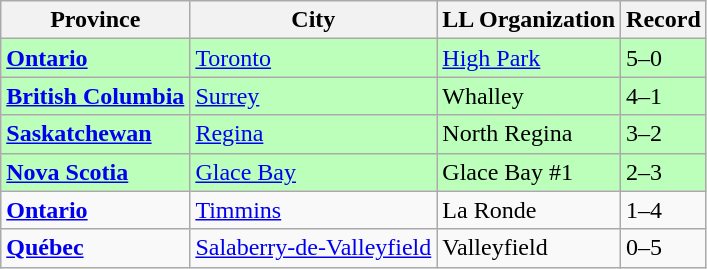<table class="wikitable">
<tr>
<th>Province</th>
<th>City</th>
<th>LL Organization</th>
<th>Record</th>
</tr>
<tr bgcolor=#bbffbb>
<td><strong> <a href='#'>Ontario</a></strong></td>
<td><a href='#'>Toronto</a></td>
<td><a href='#'>High Park</a></td>
<td>5–0</td>
</tr>
<tr bgcolor=#bbffbb>
<td><strong> <a href='#'>British Columbia</a></strong></td>
<td><a href='#'>Surrey</a></td>
<td>Whalley</td>
<td>4–1</td>
</tr>
<tr bgcolor=#bbffbb>
<td><strong> <a href='#'>Saskatchewan</a></strong></td>
<td><a href='#'>Regina</a></td>
<td>North Regina</td>
<td>3–2</td>
</tr>
<tr bgcolor=#bbffbb>
<td><strong> <a href='#'>Nova Scotia</a></strong></td>
<td><a href='#'>Glace Bay</a></td>
<td>Glace Bay #1</td>
<td>2–3</td>
</tr>
<tr>
<td><strong> <a href='#'>Ontario</a></strong></td>
<td><a href='#'>Timmins</a></td>
<td>La Ronde</td>
<td>1–4</td>
</tr>
<tr>
<td><strong> <a href='#'>Québec</a></strong></td>
<td><a href='#'>Salaberry-de-Valleyfield</a></td>
<td>Valleyfield</td>
<td>0–5</td>
</tr>
</table>
